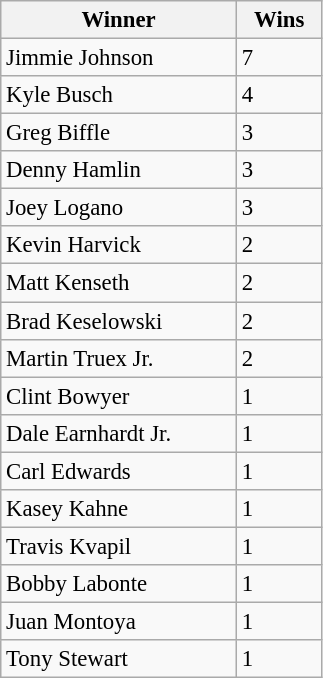<table class="wikitable" style="font-size:95%">
<tr>
<th style="width:150px;">Winner</th>
<th style="width:50px;">Wins</th>
</tr>
<tr>
<td>Jimmie Johnson</td>
<td>7</td>
</tr>
<tr>
<td>Kyle Busch</td>
<td>4</td>
</tr>
<tr>
<td>Greg Biffle</td>
<td>3</td>
</tr>
<tr>
<td>Denny Hamlin</td>
<td>3</td>
</tr>
<tr>
<td>Joey Logano</td>
<td>3</td>
</tr>
<tr>
<td>Kevin Harvick</td>
<td>2</td>
</tr>
<tr>
<td>Matt Kenseth</td>
<td>2</td>
</tr>
<tr>
<td>Brad Keselowski</td>
<td>2</td>
</tr>
<tr>
<td>Martin Truex Jr.</td>
<td>2</td>
</tr>
<tr>
<td>Clint Bowyer</td>
<td>1</td>
</tr>
<tr>
<td>Dale Earnhardt Jr.</td>
<td>1</td>
</tr>
<tr>
<td>Carl Edwards</td>
<td>1</td>
</tr>
<tr>
<td>Kasey Kahne</td>
<td>1</td>
</tr>
<tr>
<td>Travis Kvapil</td>
<td>1</td>
</tr>
<tr>
<td>Bobby Labonte</td>
<td>1</td>
</tr>
<tr>
<td>Juan Montoya</td>
<td>1</td>
</tr>
<tr>
<td>Tony Stewart</td>
<td>1</td>
</tr>
</table>
